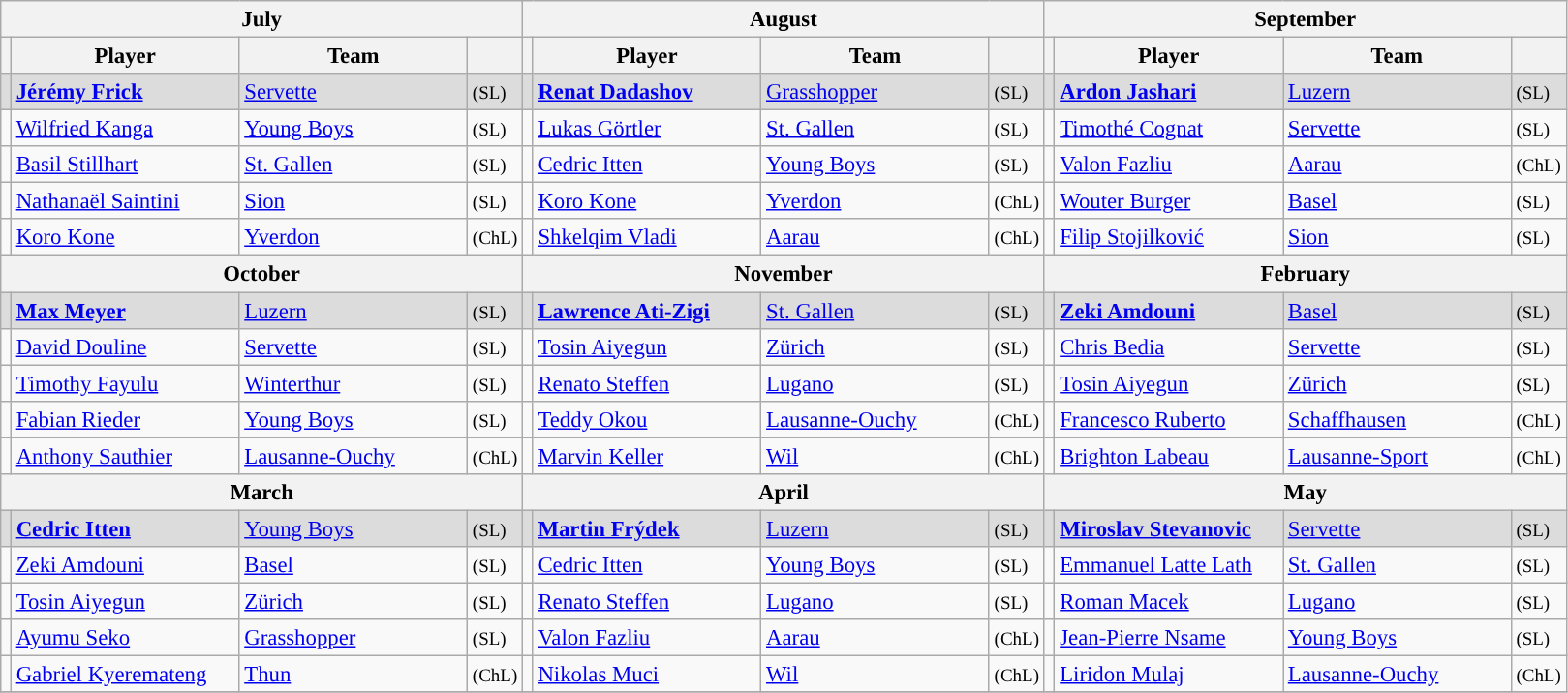<table class="wikitable" style="text-align:left;font-size:95%">
<tr>
<th colspan=4>July</th>
<th colspan=4>August</th>
<th colspan=4>September</th>
</tr>
<tr>
<th align=center></th>
<th width=150>Player</th>
<th width=150>Team</th>
<th width=20></th>
<th align=center></th>
<th width=150>Player</th>
<th width=150>Team</th>
<th width=20></th>
<th align=center></th>
<th width=150>Player</th>
<th width=150>Team</th>
<th width=20></th>
</tr>
<tr style="background:#dcdcdc;">
<td></td>
<td><strong><a href='#'>Jérémy Frick</a></strong></td>
<td><a href='#'>Servette</a></td>
<td><small>(SL)</small></td>
<td></td>
<td><strong><a href='#'>Renat Dadashov</a></strong></td>
<td><a href='#'>Grasshopper</a></td>
<td><small>(SL)</small></td>
<td></td>
<td><strong><a href='#'>Ardon Jashari</a></strong></td>
<td><a href='#'>Luzern</a></td>
<td><small>(SL)</small></td>
</tr>
<tr>
<td></td>
<td><a href='#'>Wilfried Kanga</a></td>
<td><a href='#'>Young Boys</a></td>
<td><small>(SL)</small></td>
<td></td>
<td><a href='#'>Lukas Görtler</a></td>
<td><a href='#'>St. Gallen</a></td>
<td><small>(SL)</small></td>
<td></td>
<td><a href='#'>Timothé Cognat</a></td>
<td><a href='#'>Servette</a></td>
<td><small>(SL)</small></td>
</tr>
<tr>
<td></td>
<td><a href='#'>Basil Stillhart</a></td>
<td><a href='#'>St. Gallen</a></td>
<td><small>(SL)</small></td>
<td></td>
<td><a href='#'>Cedric Itten</a></td>
<td><a href='#'>Young Boys</a></td>
<td><small>(SL)</small></td>
<td></td>
<td><a href='#'>Valon Fazliu</a></td>
<td><a href='#'>Aarau</a></td>
<td><small>(ChL)</small></td>
</tr>
<tr>
<td></td>
<td><a href='#'>Nathanaël Saintini</a></td>
<td><a href='#'>Sion</a></td>
<td><small>(SL)</small></td>
<td></td>
<td><a href='#'>Koro Kone</a></td>
<td><a href='#'>Yverdon</a></td>
<td><small>(ChL)</small></td>
<td></td>
<td><a href='#'>Wouter Burger</a></td>
<td><a href='#'>Basel</a></td>
<td><small>(SL)</small></td>
</tr>
<tr>
<td></td>
<td><a href='#'>Koro Kone</a></td>
<td><a href='#'>Yverdon</a></td>
<td><small>(ChL)</small></td>
<td></td>
<td><a href='#'>Shkelqim Vladi</a></td>
<td><a href='#'>Aarau</a></td>
<td><small>(ChL)</small></td>
<td></td>
<td><a href='#'>Filip Stojilković</a></td>
<td><a href='#'>Sion</a></td>
<td><small>(SL)</small></td>
</tr>
<tr>
<th colspan=4>October</th>
<th colspan=4>November</th>
<th colspan=4>February</th>
</tr>
<tr style="background:#dcdcdc;">
<td></td>
<td><strong><a href='#'>Max Meyer</a></strong></td>
<td><a href='#'>Luzern</a></td>
<td><small>(SL)</small></td>
<td></td>
<td><strong><a href='#'>Lawrence Ati-Zigi</a></strong></td>
<td><a href='#'>St. Gallen</a></td>
<td><small>(SL)</small></td>
<td></td>
<td><strong><a href='#'>Zeki Amdouni</a></strong></td>
<td><a href='#'>Basel</a></td>
<td><small>(SL)</small></td>
</tr>
<tr>
<td></td>
<td><a href='#'>David Douline</a></td>
<td><a href='#'>Servette</a></td>
<td><small>(SL)</small></td>
<td></td>
<td><a href='#'>Tosin Aiyegun</a></td>
<td><a href='#'>Zürich</a></td>
<td><small>(SL)</small></td>
<td></td>
<td><a href='#'>Chris Bedia</a></td>
<td><a href='#'>Servette</a></td>
<td><small>(SL)</small></td>
</tr>
<tr>
<td></td>
<td><a href='#'>Timothy Fayulu</a></td>
<td><a href='#'>Winterthur</a></td>
<td><small>(SL)</small></td>
<td></td>
<td><a href='#'>Renato Steffen</a></td>
<td><a href='#'>Lugano</a></td>
<td><small>(SL)</small></td>
<td></td>
<td><a href='#'>Tosin Aiyegun</a></td>
<td><a href='#'>Zürich</a></td>
<td><small>(SL)</small></td>
</tr>
<tr>
<td></td>
<td><a href='#'>Fabian Rieder</a></td>
<td><a href='#'>Young Boys</a></td>
<td><small>(SL)</small></td>
<td></td>
<td><a href='#'>Teddy Okou</a></td>
<td><a href='#'>Lausanne-Ouchy</a></td>
<td><small>(ChL)</small></td>
<td></td>
<td><a href='#'>Francesco Ruberto</a></td>
<td><a href='#'>Schaffhausen</a></td>
<td><small>(ChL)</small></td>
</tr>
<tr>
<td></td>
<td><a href='#'>Anthony Sauthier</a></td>
<td><a href='#'>Lausanne-Ouchy</a></td>
<td><small>(ChL)</small></td>
<td></td>
<td><a href='#'>Marvin Keller</a></td>
<td><a href='#'>Wil</a></td>
<td><small>(ChL)</small></td>
<td></td>
<td><a href='#'>Brighton Labeau</a></td>
<td><a href='#'>Lausanne-Sport</a></td>
<td><small>(ChL)</small></td>
</tr>
<tr>
<th colspan=4>March</th>
<th colspan=4>April</th>
<th colspan=4>May</th>
</tr>
<tr style="background:#dcdcdc;">
<td></td>
<td><strong><a href='#'>Cedric Itten</a></strong></td>
<td><a href='#'>Young Boys</a></td>
<td><small>(SL)</small></td>
<td></td>
<td><strong><a href='#'>Martin Frýdek</a></strong></td>
<td><a href='#'>Luzern</a></td>
<td><small>(SL)</small></td>
<td></td>
<td><strong><a href='#'>Miroslav Stevanovic</a></strong></td>
<td><a href='#'>Servette</a></td>
<td><small>(SL)</small></td>
</tr>
<tr>
<td></td>
<td><a href='#'>Zeki Amdouni</a></td>
<td><a href='#'>Basel</a></td>
<td><small>(SL)</small></td>
<td></td>
<td><a href='#'>Cedric Itten</a></td>
<td><a href='#'>Young Boys</a></td>
<td><small>(SL)</small></td>
<td></td>
<td><a href='#'>Emmanuel Latte Lath</a></td>
<td><a href='#'>St. Gallen</a></td>
<td><small>(SL)</small></td>
</tr>
<tr>
<td></td>
<td><a href='#'>Tosin Aiyegun</a></td>
<td><a href='#'>Zürich</a></td>
<td><small>(SL)</small></td>
<td></td>
<td><a href='#'>Renato Steffen</a></td>
<td><a href='#'>Lugano</a></td>
<td><small>(SL)</small></td>
<td></td>
<td><a href='#'>Roman Macek</a></td>
<td><a href='#'>Lugano</a></td>
<td><small>(SL)</small></td>
</tr>
<tr>
<td></td>
<td><a href='#'>Ayumu Seko</a></td>
<td><a href='#'>Grasshopper</a></td>
<td><small>(SL)</small></td>
<td></td>
<td><a href='#'>Valon Fazliu</a></td>
<td><a href='#'>Aarau</a></td>
<td><small>(ChL)</small></td>
<td></td>
<td><a href='#'>Jean-Pierre Nsame</a></td>
<td><a href='#'>Young Boys</a></td>
<td><small>(SL)</small></td>
</tr>
<tr>
<td></td>
<td><a href='#'>Gabriel Kyeremateng</a></td>
<td><a href='#'>Thun</a></td>
<td><small>(ChL)</small></td>
<td></td>
<td><a href='#'>Nikolas Muci</a></td>
<td><a href='#'>Wil</a></td>
<td><small>(ChL)</small></td>
<td></td>
<td><a href='#'>Liridon Mulaj</a></td>
<td><a href='#'>Lausanne-Ouchy</a></td>
<td><small>(ChL)</small></td>
</tr>
<tr>
</tr>
</table>
